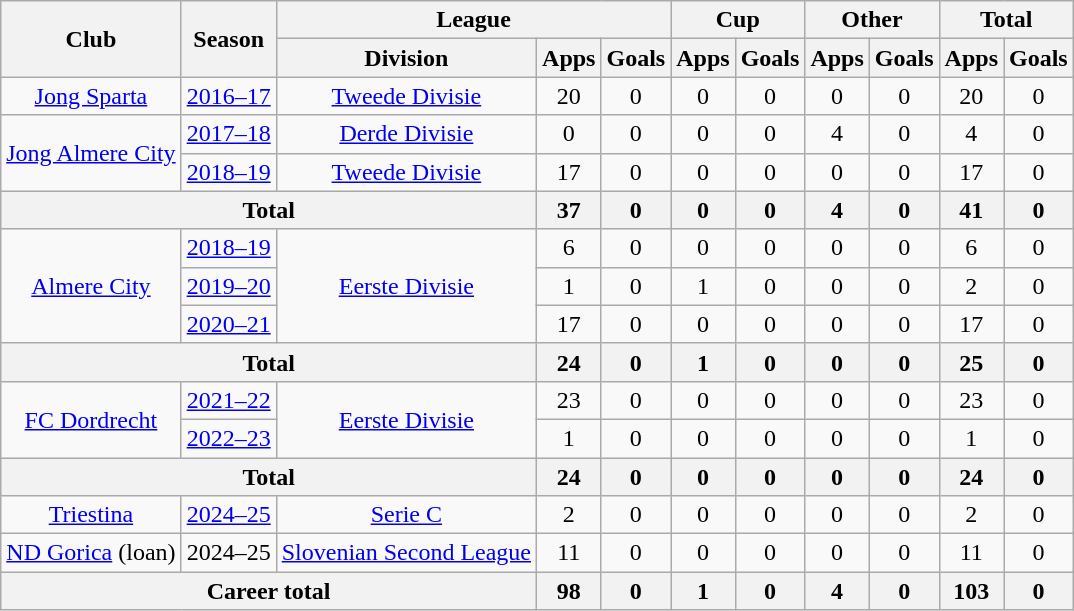<table class="wikitable" style="text-align: center;">
<tr>
<th rowspan="2">Club</th>
<th rowspan="2">Season</th>
<th colspan="3">League</th>
<th colspan="2">Cup</th>
<th colspan="2">Other</th>
<th colspan="2">Total</th>
</tr>
<tr>
<th>Division</th>
<th>Apps</th>
<th>Goals</th>
<th>Apps</th>
<th>Goals</th>
<th>Apps</th>
<th>Goals</th>
<th>Apps</th>
<th>Goals</th>
</tr>
<tr>
<td rowspan="1"><a href='#'>Jong Sparta</a></td>
<td><a href='#'>2016–17</a></td>
<td><a href='#'>Tweede Divisie</a></td>
<td>20</td>
<td>0</td>
<td>0</td>
<td>0</td>
<td>0</td>
<td>0</td>
<td>20</td>
<td>0</td>
</tr>
<tr>
<td rowspan="2"><a href='#'>Jong Almere City</a></td>
<td><a href='#'>2017–18</a></td>
<td><a href='#'>Derde Divisie</a></td>
<td>0</td>
<td>0</td>
<td>0</td>
<td>0</td>
<td>4</td>
<td>0</td>
<td>4</td>
<td>0</td>
</tr>
<tr>
<td><a href='#'>2018–19</a></td>
<td><a href='#'>Tweede Divisie</a></td>
<td>17</td>
<td>0</td>
<td>0</td>
<td>0</td>
<td>0</td>
<td>0</td>
<td>17</td>
<td>0</td>
</tr>
<tr>
<th colspan="3">Total</th>
<th>37</th>
<th>0</th>
<th>0</th>
<th>0</th>
<th>4</th>
<th>0</th>
<th>41</th>
<th>0</th>
</tr>
<tr>
<td rowspan="3"><a href='#'>Almere City</a></td>
<td><a href='#'>2018–19</a></td>
<td rowspan="3"><a href='#'>Eerste Divisie</a></td>
<td>6</td>
<td>0</td>
<td>0</td>
<td>0</td>
<td>0</td>
<td>0</td>
<td>6</td>
<td>0</td>
</tr>
<tr>
<td><a href='#'>2019–20</a></td>
<td>1</td>
<td>0</td>
<td>1</td>
<td>0</td>
<td>0</td>
<td>0</td>
<td>2</td>
<td>0</td>
</tr>
<tr>
<td><a href='#'>2020–21</a></td>
<td>17</td>
<td>0</td>
<td>0</td>
<td>0</td>
<td>0</td>
<td>0</td>
<td>17</td>
<td>0</td>
</tr>
<tr>
<th colspan="3">Total</th>
<th>24</th>
<th>0</th>
<th>1</th>
<th>0</th>
<th>0</th>
<th>0</th>
<th>25</th>
<th>0</th>
</tr>
<tr>
<td rowspan="2"><a href='#'>FC Dordrecht</a></td>
<td><a href='#'>2021–22</a></td>
<td rowspan="2"><a href='#'>Eerste Divisie</a></td>
<td>23</td>
<td>0</td>
<td>0</td>
<td>0</td>
<td>0</td>
<td>0</td>
<td>23</td>
<td>0</td>
</tr>
<tr>
<td><a href='#'>2022–23</a></td>
<td>1</td>
<td>0</td>
<td>0</td>
<td>0</td>
<td>0</td>
<td>0</td>
<td>1</td>
<td>0</td>
</tr>
<tr>
<th colspan="3">Total</th>
<th>24</th>
<th>0</th>
<th>0</th>
<th>0</th>
<th>0</th>
<th>0</th>
<th>24</th>
<th>0</th>
</tr>
<tr>
<td rowspan="1"><a href='#'>Triestina</a></td>
<td><a href='#'>2024–25</a></td>
<td rowspan="1"><a href='#'>Serie C</a></td>
<td>2</td>
<td>0</td>
<td>0</td>
<td>0</td>
<td>0</td>
<td>0</td>
<td>2</td>
<td>0</td>
</tr>
<tr>
<td rowspan="1"><a href='#'>ND Gorica</a> (loan)</td>
<td>2024–25</td>
<td rowspan="1"><a href='#'>Slovenian Second League</a></td>
<td>11</td>
<td>0</td>
<td>0</td>
<td>0</td>
<td>0</td>
<td>0</td>
<td>11</td>
<td>0</td>
</tr>
<tr>
<th colspan="3">Career total</th>
<th>98</th>
<th>0</th>
<th>1</th>
<th>0</th>
<th>4</th>
<th>0</th>
<th>103</th>
<th>0</th>
</tr>
</table>
